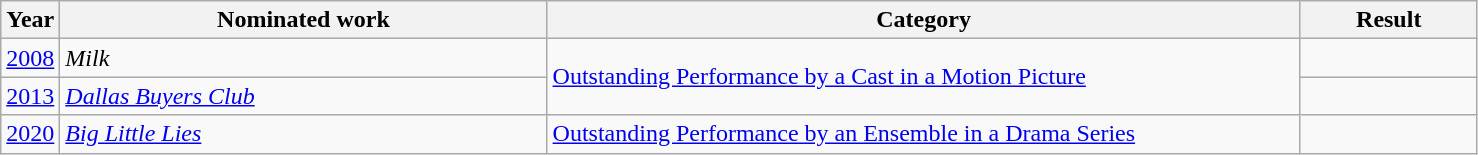<table class=wikitable>
<tr>
<th width=4%>Year</th>
<th width=33%>Nominated work</th>
<th width=51%>Category</th>
<th width=12%>Result</th>
</tr>
<tr>
<td><a href='#'>2008</a></td>
<td><em>Milk</em></td>
<td rowspan=2><a href='#'>Outstanding Performance by a Cast in a Motion Picture</a></td>
<td></td>
</tr>
<tr>
<td><a href='#'>2013</a></td>
<td><em><a href='#'>Dallas Buyers Club</a></em></td>
<td></td>
</tr>
<tr>
<td><a href='#'>2020</a></td>
<td><em><a href='#'>Big Little Lies</a></em></td>
<td><a href='#'>Outstanding Performance by an Ensemble in a Drama Series</a></td>
<td></td>
</tr>
</table>
